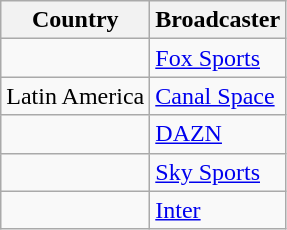<table class="wikitable">
<tr>
<th align=center>Country</th>
<th align=center>Broadcaster</th>
</tr>
<tr>
<td></td>
<td><a href='#'>Fox Sports</a></td>
</tr>
<tr>
<td>Latin America</td>
<td><a href='#'>Canal Space</a></td>
</tr>
<tr>
<td></td>
<td><a href='#'>DAZN</a></td>
</tr>
<tr>
<td></td>
<td><a href='#'>Sky Sports</a></td>
</tr>
<tr>
<td></td>
<td><a href='#'>Inter</a></td>
</tr>
</table>
